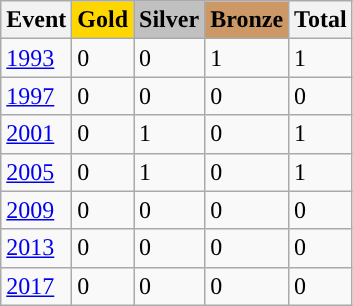<table class="wikitable">
<tr>
<th>Event</th>
<td style="background:gold; font-weight:bold;">Gold</td>
<td style="background:silver; font-weight:bold;">Silver</td>
<td style="background:#c96; font-weight:bold;">Bronze</td>
<th>Total</th>
</tr>
<tr>
<td><a href='#'>1993</a></td>
<td>0</td>
<td>0</td>
<td>1</td>
<td>1</td>
</tr>
<tr>
<td><a href='#'>1997</a></td>
<td>0</td>
<td>0</td>
<td>0</td>
<td>0</td>
</tr>
<tr>
<td><a href='#'>2001</a></td>
<td>0</td>
<td>1</td>
<td>0</td>
<td>1</td>
</tr>
<tr>
<td><a href='#'>2005</a></td>
<td>0</td>
<td>1</td>
<td>0</td>
<td>1</td>
</tr>
<tr>
<td><a href='#'>2009</a></td>
<td>0</td>
<td>0</td>
<td>0</td>
<td>0</td>
</tr>
<tr>
<td><a href='#'>2013</a></td>
<td>0</td>
<td>0</td>
<td>0</td>
<td>0</td>
</tr>
<tr>
<td><a href='#'>2017</a></td>
<td>0</td>
<td>0</td>
<td>0</td>
<td>0</td>
</tr>
</table>
